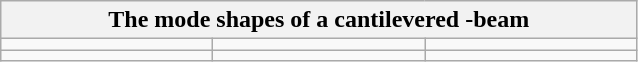<table class="wikitable" style="width:425px;">
<tr>
<th colspan=3>The mode shapes of a cantilevered -beam</th>
</tr>
<tr>
<td style="text-align:center;"></td>
<td style="text-align:center;"></td>
<td style="text-align:center;"></td>
</tr>
<tr>
<td style="text-align:center;"></td>
<td style="text-align:center;"></td>
<td style="text-align:center;"></td>
</tr>
</table>
